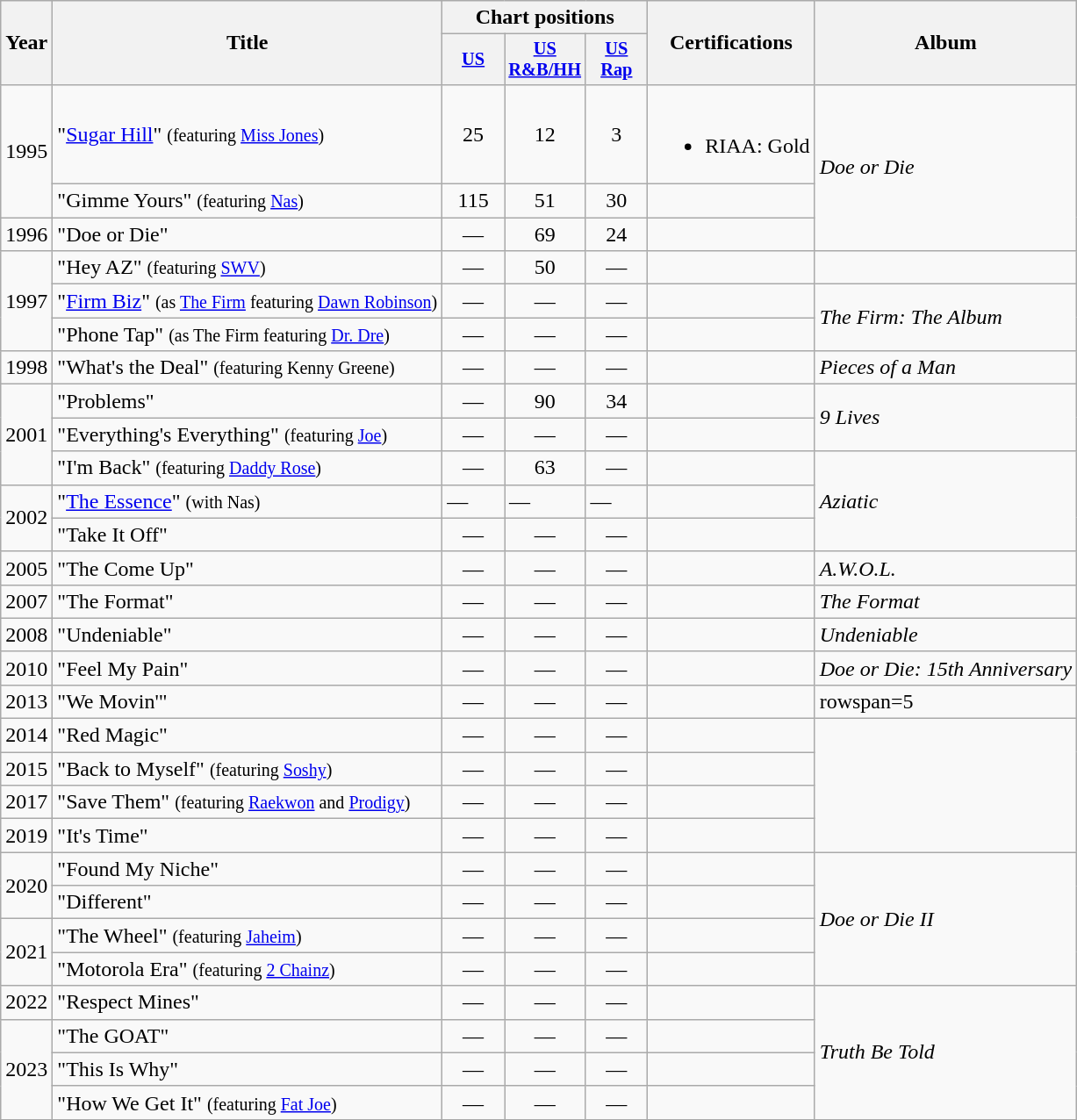<table class="wikitable">
<tr>
<th scope="col" rowspan="2">Year</th>
<th scope="col" rowspan="2">Title</th>
<th scope="col" colspan="3">Chart positions</th>
<th scope="col" rowspan="2">Certifications</th>
<th scope="col" rowspan="2">Album</th>
</tr>
<tr>
<th scope="col" style="width:3em;font-size:85%"><a href='#'>US</a><br></th>
<th scope="col" style="width:3em;font-size:85%"><a href='#'>US<br>R&B/HH</a><br></th>
<th scope="col" style="width:3em;font-size:85%"><a href='#'>US<br>Rap</a><br></th>
</tr>
<tr>
<td align="center" rowspan=2>1995</td>
<td>"<a href='#'>Sugar Hill</a>" <small>(featuring <a href='#'>Miss Jones</a>)</small></td>
<td align="center">25</td>
<td align="center">12</td>
<td align="center">3</td>
<td><br><ul><li>RIAA: Gold</li></ul></td>
<td rowspan=3><em>Doe or Die</em></td>
</tr>
<tr>
<td>"Gimme Yours" <small>(featuring <a href='#'>Nas</a>)</small></td>
<td align="center">115</td>
<td align="center">51</td>
<td align="center">30</td>
<td></td>
</tr>
<tr>
<td align="center">1996</td>
<td>"Doe or Die"</td>
<td align="center">—</td>
<td align="center">69</td>
<td align="center">24</td>
<td></td>
</tr>
<tr>
<td align="center" rowspan=3>1997</td>
<td>"Hey AZ" <small>(featuring <a href='#'>SWV</a>)</small></td>
<td align="center">—</td>
<td align="center">50</td>
<td align="center">—</td>
<td></td>
<td></td>
</tr>
<tr>
<td>"<a href='#'>Firm Biz</a>" <small>(as <a href='#'>The Firm</a> featuring <a href='#'>Dawn Robinson</a>)</small></td>
<td align="center">—</td>
<td align="center">—</td>
<td align="center">—</td>
<td></td>
<td rowspan="2"><em>The Firm: The Album</em></td>
</tr>
<tr>
<td>"Phone Tap" <small>(as The Firm featuring <a href='#'>Dr. Dre</a>)</small></td>
<td align="center">—</td>
<td align="center">—</td>
<td align="center">—</td>
<td></td>
</tr>
<tr>
<td align="center">1998</td>
<td>"What's the Deal" <small>(featuring Kenny Greene)</small></td>
<td align="center">—</td>
<td align="center">—</td>
<td align="center">—</td>
<td></td>
<td><em>Pieces of a Man</em></td>
</tr>
<tr>
<td align="center" rowspan=3>2001</td>
<td>"Problems"</td>
<td align="center">—</td>
<td align="center">90</td>
<td align="center">34</td>
<td></td>
<td rowspan=2><em>9 Lives</em></td>
</tr>
<tr>
<td>"Everything's Everything" <small>(featuring <a href='#'>Joe</a>)</small></td>
<td align="center">—</td>
<td align="center">—</td>
<td align="center">—</td>
<td></td>
</tr>
<tr>
<td>"I'm Back" <small>(featuring <a href='#'>Daddy Rose</a>)</small></td>
<td align="center">—</td>
<td align="center">63</td>
<td align="center">—</td>
<td></td>
<td rowspan="3"><em>Aziatic</em></td>
</tr>
<tr>
<td rowspan="2">2002</td>
<td>"<a href='#'>The Essence</a>" <small>(with Nas)</small></td>
<td>—</td>
<td>—</td>
<td>—</td>
<td></td>
</tr>
<tr>
<td>"Take It Off"</td>
<td align="center">—</td>
<td align="center">—</td>
<td align="center">—</td>
<td></td>
</tr>
<tr>
<td align="center">2005</td>
<td>"The Come Up"</td>
<td align="center">—</td>
<td align="center">—</td>
<td align="center">—</td>
<td></td>
<td><em>A.W.O.L.</em></td>
</tr>
<tr>
<td align="center">2007</td>
<td>"The Format"</td>
<td align="center">—</td>
<td align="center">—</td>
<td align="center">—</td>
<td></td>
<td><em>The Format</em></td>
</tr>
<tr>
<td align="center">2008</td>
<td>"Undeniable"</td>
<td align="center">—</td>
<td align="center">—</td>
<td align="center">—</td>
<td></td>
<td><em>Undeniable</em></td>
</tr>
<tr>
<td align="center">2010</td>
<td>"Feel My Pain"</td>
<td align="center">—</td>
<td align="center">—</td>
<td align="center">—</td>
<td></td>
<td><em>Doe or Die: 15th Anniversary</em></td>
</tr>
<tr>
<td align="center">2013</td>
<td>"We Movin'"</td>
<td align="center">—</td>
<td align="center">—</td>
<td align="center">—</td>
<td></td>
<td>rowspan=5 </td>
</tr>
<tr>
<td align="center">2014</td>
<td>"Red Magic"</td>
<td align="center">—</td>
<td align="center">—</td>
<td align="center">—</td>
<td></td>
</tr>
<tr>
<td align="center">2015</td>
<td>"Back to Myself" <small>(featuring <a href='#'>Soshy</a>)</small></td>
<td align="center">—</td>
<td align="center">—</td>
<td align="center">—</td>
<td></td>
</tr>
<tr>
<td align="center">2017</td>
<td>"Save Them" <small>(featuring <a href='#'>Raekwon</a> and <a href='#'>Prodigy</a>)</small></td>
<td align="center">—</td>
<td align="center">—</td>
<td align="center">—</td>
<td></td>
</tr>
<tr>
<td align="center">2019</td>
<td>"It's Time"</td>
<td align="center">—</td>
<td align="center">—</td>
<td align="center">—</td>
<td></td>
</tr>
<tr>
<td align="center" rowspan=2>2020</td>
<td>"Found My Niche"</td>
<td align="center">—</td>
<td align="center">—</td>
<td align="center">—</td>
<td></td>
<td rowspan=4><em>Doe or Die II</em></td>
</tr>
<tr>
<td>"Different"</td>
<td align="center">—</td>
<td align="center">—</td>
<td align="center">—</td>
<td></td>
</tr>
<tr>
<td align="center" rowspan=2>2021</td>
<td>"The Wheel" <small>(featuring <a href='#'>Jaheim</a>)</small></td>
<td align="center">—</td>
<td align="center">—</td>
<td align="center">—</td>
<td></td>
</tr>
<tr>
<td>"Motorola Era" <small>(featuring <a href='#'>2 Chainz</a>)</small></td>
<td align="center">—</td>
<td align="center">—</td>
<td align="center">—</td>
<td></td>
</tr>
<tr>
<td align="center">2022</td>
<td>"Respect Mines"</td>
<td align="center">—</td>
<td align="center">—</td>
<td align="center">—</td>
<td></td>
<td rowspan=4><em>Truth Be Told</em></td>
</tr>
<tr>
<td align="center" rowspan=3>2023</td>
<td>"The GOAT"</td>
<td align="center">—</td>
<td align="center">—</td>
<td align="center">—</td>
<td></td>
</tr>
<tr>
<td>"This Is Why"</td>
<td align="center">—</td>
<td align="center">—</td>
<td align="center">—</td>
<td></td>
</tr>
<tr>
<td>"How We Get It" <small>(featuring <a href='#'>Fat Joe</a>)</small></td>
<td align="center">—</td>
<td align="center">—</td>
<td align="center">—</td>
<td></td>
</tr>
</table>
